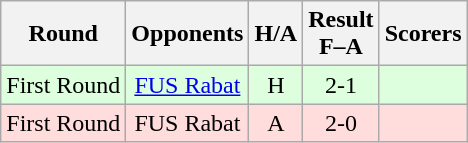<table class="wikitable" style="text-align:center">
<tr>
<th>Round</th>
<th>Opponents</th>
<th>H/A</th>
<th>Result<br>F–A</th>
<th>Scorers</th>
</tr>
<tr style="background:#dfd;">
<td>First Round</td>
<td><a href='#'>FUS Rabat</a></td>
<td>H</td>
<td>2-1</td>
<td></td>
</tr>
<tr style="background:#fdd;">
<td>First Round</td>
<td>FUS Rabat</td>
<td>A</td>
<td>2-0</td>
<td></td>
</tr>
</table>
